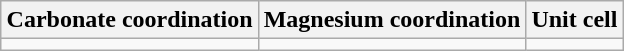<table class="wikitable" style="margin:1em auto; text-align:center;">
<tr>
<th>Carbonate coordination</th>
<th>Magnesium coordination</th>
<th>Unit cell</th>
</tr>
<tr>
<td></td>
<td></td>
<td></td>
</tr>
</table>
